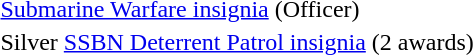<table>
<tr>
<td><span></span> <a href='#'>Submarine Warfare insignia</a> (Officer)</td>
</tr>
<tr>
<td> Silver <a href='#'>SSBN Deterrent Patrol insignia</a> (2 awards)</td>
</tr>
</table>
